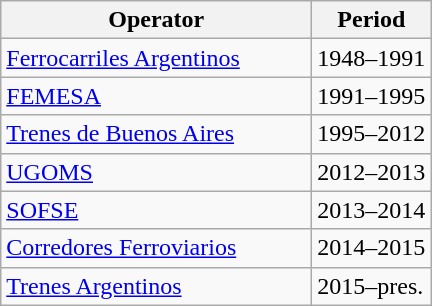<table class= wikitable>
<tr>
<th width=200px>Operator</th>
<th>Period</th>
</tr>
<tr>
<td><a href='#'>Ferrocarriles Argentinos</a></td>
<td>1948–1991</td>
</tr>
<tr>
<td><a href='#'>FEMESA</a></td>
<td>1991–1995</td>
</tr>
<tr>
<td><a href='#'>Trenes de Buenos Aires</a></td>
<td>1995–2012</td>
</tr>
<tr>
<td><a href='#'>UGOMS</a></td>
<td>2012–2013</td>
</tr>
<tr>
<td><a href='#'>SOFSE</a></td>
<td>2013–2014</td>
</tr>
<tr>
<td><a href='#'>Corredores Ferroviarios</a></td>
<td>2014–2015</td>
</tr>
<tr>
<td><a href='#'>Trenes Argentinos</a></td>
<td>2015–pres.</td>
</tr>
</table>
